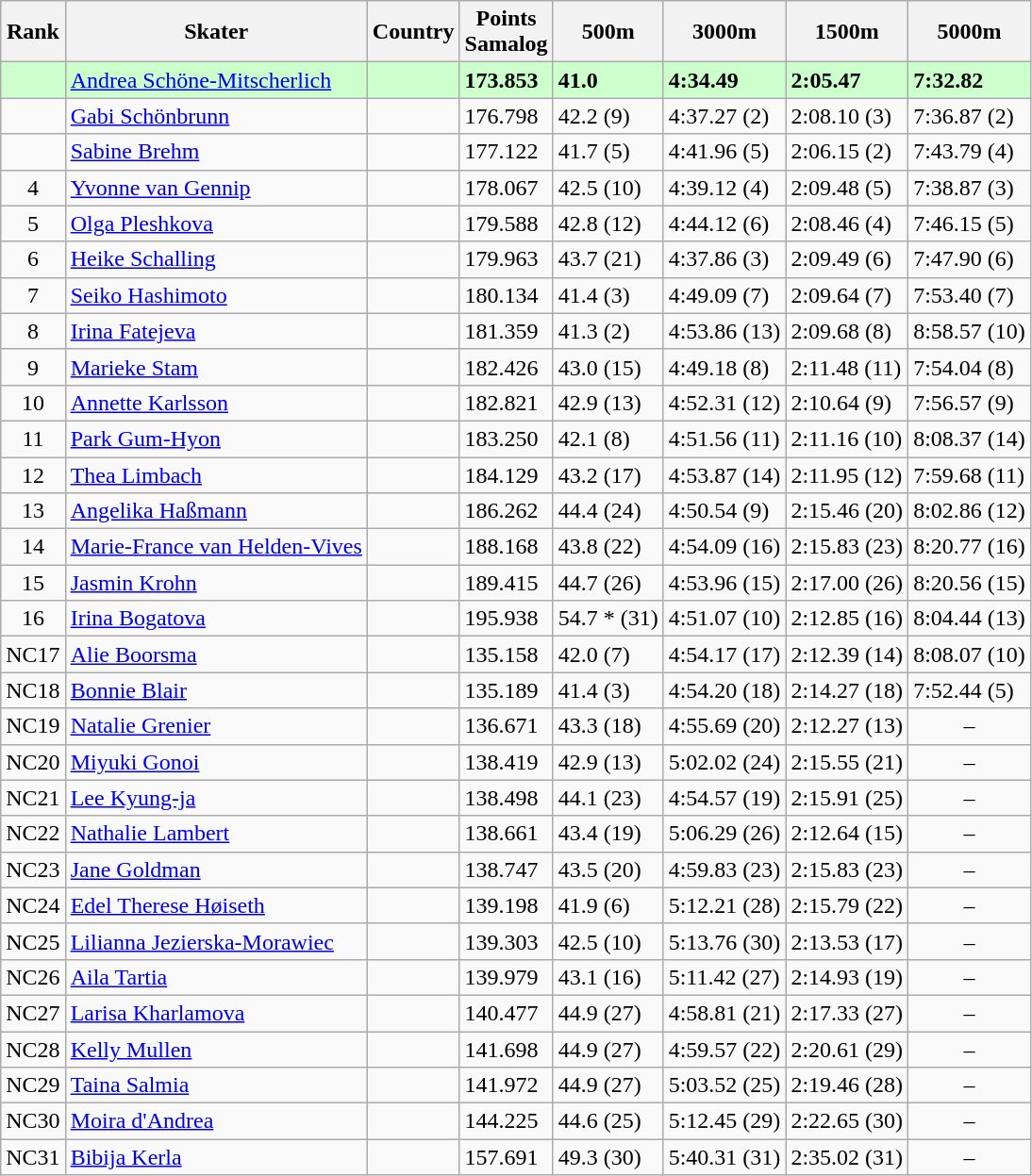<table class="wikitable sortable" style="text-align:left">
<tr>
<th>Rank</th>
<th>Skater</th>
<th>Country</th>
<th>Points <br> Samalog</th>
<th>500m</th>
<th>3000m</th>
<th>1500m</th>
<th>5000m</th>
</tr>
<tr bgcolor=ccffcc>
<td style="text-align:center"></td>
<td><a href='#'>Andrea Schöne-Mitscherlich</a></td>
<td></td>
<td><strong>173.853</strong></td>
<td><strong>41.0</strong> </td>
<td><strong>4:34.49</strong> </td>
<td><strong>2:05.47</strong> </td>
<td><strong>7:32.82</strong> </td>
</tr>
<tr>
<td style="text-align:center"></td>
<td><a href='#'>Gabi Schönbrunn</a></td>
<td></td>
<td>176.798</td>
<td>42.2 (9)</td>
<td>4:37.27 (2)</td>
<td>2:08.10 (3)</td>
<td>7:36.87 (2)</td>
</tr>
<tr>
<td style="text-align:center"></td>
<td><a href='#'>Sabine Brehm</a></td>
<td></td>
<td>177.122</td>
<td>41.7 (5)</td>
<td>4:41.96 (5)</td>
<td>2:06.15 (2)</td>
<td>7:43.79 (4)</td>
</tr>
<tr>
<td style="text-align:center">4</td>
<td><a href='#'>Yvonne van Gennip</a></td>
<td></td>
<td>178.067</td>
<td>42.5 (10)</td>
<td>4:39.12 (4)</td>
<td>2:09.48 (5)</td>
<td>7:38.87 (3)</td>
</tr>
<tr>
<td style="text-align:center">5</td>
<td><a href='#'>Olga Pleshkova</a></td>
<td></td>
<td>179.588</td>
<td>42.8 (12)</td>
<td>4:44.12 (6)</td>
<td>2:08.46 (4)</td>
<td>7:46.15 (5)</td>
</tr>
<tr>
<td style="text-align:center">6</td>
<td><a href='#'>Heike Schalling</a></td>
<td></td>
<td>179.963</td>
<td>43.7 (21)</td>
<td>4:37.86 (3)</td>
<td>2:09.49 (6)</td>
<td>7:47.90 (6)</td>
</tr>
<tr>
<td style="text-align:center">7</td>
<td><a href='#'>Seiko Hashimoto</a></td>
<td></td>
<td>180.134</td>
<td>41.4 (3)</td>
<td>4:49.09 (7)</td>
<td>2:09.64 (7)</td>
<td>7:53.40 (7)</td>
</tr>
<tr>
<td style="text-align:center">8</td>
<td><a href='#'>Irina Fatejeva</a></td>
<td></td>
<td>181.359</td>
<td>41.3 (2)</td>
<td>4:53.86 (13)</td>
<td>2:09.68 (8)</td>
<td>8:58.57 (10)</td>
</tr>
<tr>
<td style="text-align:center">9</td>
<td><a href='#'>Marieke Stam</a></td>
<td></td>
<td>182.426</td>
<td>43.0 (15)</td>
<td>4:49.18 (8)</td>
<td>2:11.48 (11)</td>
<td>7:54.04 (8)</td>
</tr>
<tr>
<td style="text-align:center">10</td>
<td><a href='#'>Annette Karlsson</a></td>
<td></td>
<td>182.821</td>
<td>42.9 (13)</td>
<td>4:52.31 (12)</td>
<td>2:10.64 (9)</td>
<td>7:56.57 (9)</td>
</tr>
<tr>
<td style="text-align:center">11</td>
<td><a href='#'>Park Gum-Hyon</a></td>
<td></td>
<td>183.250</td>
<td>42.1 (8)</td>
<td>4:51.56 (11)</td>
<td>2:11.16 (10)</td>
<td>8:08.37 (14)</td>
</tr>
<tr>
<td style="text-align:center">12</td>
<td><a href='#'>Thea Limbach</a></td>
<td></td>
<td>184.129</td>
<td>43.2 (17)</td>
<td>4:53.87 (14)</td>
<td>2:11.95 (12)</td>
<td>7:59.68 (11)</td>
</tr>
<tr>
<td style="text-align:center">13</td>
<td><a href='#'>Angelika Haßmann</a></td>
<td></td>
<td>186.262</td>
<td>44.4 (24)</td>
<td>4:50.54 (9)</td>
<td>2:15.46 (20)</td>
<td>8:02.86 (12)</td>
</tr>
<tr>
<td style="text-align:center">14</td>
<td><a href='#'>Marie-France van Helden-Vives</a></td>
<td></td>
<td>188.168</td>
<td>43.8 (22)</td>
<td>4:54.09 (16)</td>
<td>2:15.83 (23)</td>
<td>8:20.77 (16)</td>
</tr>
<tr>
<td style="text-align:center">15</td>
<td><a href='#'>Jasmin Krohn</a></td>
<td></td>
<td>189.415</td>
<td>44.7 (26)</td>
<td>4:53.96 (15)</td>
<td>2:17.00 (26)</td>
<td>8:20.56 (15)</td>
</tr>
<tr>
<td style="text-align:center">16</td>
<td><a href='#'>Irina Bogatova</a></td>
<td></td>
<td>195.938</td>
<td>54.7 * (31)</td>
<td>4:51.07 (10)</td>
<td>2:12.85 (16)</td>
<td>8:04.44 (13)</td>
</tr>
<tr>
<td style="text-align:center">NC17</td>
<td><a href='#'>Alie Boorsma</a></td>
<td></td>
<td>135.158</td>
<td>42.0 (7)</td>
<td>4:54.17 (17)</td>
<td>2:12.39 (14)</td>
<td>8:08.07 (10)</td>
</tr>
<tr>
<td style="text-align:center">NC18</td>
<td><a href='#'>Bonnie Blair</a></td>
<td></td>
<td>135.189</td>
<td>41.4 (3)</td>
<td>4:54.20 (18)</td>
<td>2:14.27 (18)</td>
<td>7:52.44 (5)</td>
</tr>
<tr>
<td style="text-align:center">NC19</td>
<td><a href='#'>Natalie Grenier</a></td>
<td></td>
<td>136.671</td>
<td>43.3 (18)</td>
<td>4:55.69 (20)</td>
<td>2:12.27 (13)</td>
<td style="text-align:center">–</td>
</tr>
<tr>
<td style="text-align:center">NC20</td>
<td><a href='#'>Miyuki Gonoi</a></td>
<td></td>
<td>138.419</td>
<td>42.9 (13)</td>
<td>5:02.02 (24)</td>
<td>2:15.55 (21)</td>
<td style="text-align:center">–</td>
</tr>
<tr>
<td style="text-align:center">NC21</td>
<td><a href='#'>Lee Kyung-ja</a></td>
<td></td>
<td>138.498</td>
<td>44.1 (23)</td>
<td>4:54.57 (19)</td>
<td>2:15.91 (25)</td>
<td style="text-align:center">–</td>
</tr>
<tr>
<td style="text-align:center">NC22</td>
<td><a href='#'>Nathalie Lambert</a></td>
<td></td>
<td>138.661</td>
<td>43.4 (19)</td>
<td>5:06.29 (26)</td>
<td>2:12.64 (15)</td>
<td style="text-align:center">–</td>
</tr>
<tr>
<td style="text-align:center">NC23</td>
<td><a href='#'>Jane Goldman</a></td>
<td></td>
<td>138.747</td>
<td>43.5 (20)</td>
<td>4:59.83 (23)</td>
<td>2:15.83 (23)</td>
<td style="text-align:center">–</td>
</tr>
<tr>
<td style="text-align:center">NC24</td>
<td><a href='#'>Edel Therese Høiseth</a></td>
<td></td>
<td>139.198</td>
<td>41.9 (6)</td>
<td>5:12.21 (28)</td>
<td>2:15.79 (22)</td>
<td style="text-align:center">–</td>
</tr>
<tr>
<td style="text-align:center">NC25</td>
<td><a href='#'>Lilianna Jezierska-Morawiec</a></td>
<td></td>
<td>139.303</td>
<td>42.5 (10)</td>
<td>5:13.76 (30)</td>
<td>2:13.53 (17)</td>
<td style="text-align:center">–</td>
</tr>
<tr>
<td style="text-align:center">NC26</td>
<td><a href='#'>Aila Tartia</a></td>
<td></td>
<td>139.979</td>
<td>43.1 (16)</td>
<td>5:11.42 (27)</td>
<td>2:14.93 (19)</td>
<td style="text-align:center">–</td>
</tr>
<tr>
<td style="text-align:center">NC27</td>
<td><a href='#'>Larisa Kharlamova</a></td>
<td></td>
<td>140.477</td>
<td>44.9 (27)</td>
<td>4:58.81 (21)</td>
<td>2:17.33 (27)</td>
<td style="text-align:center">–</td>
</tr>
<tr>
<td style="text-align:center">NC28</td>
<td><a href='#'>Kelly Mullen</a></td>
<td></td>
<td>141.698</td>
<td>44.9 (27)</td>
<td>4:59.57 (22)</td>
<td>2:20.61 (29)</td>
<td style="text-align:center">–</td>
</tr>
<tr>
<td style="text-align:center">NC29</td>
<td><a href='#'>Taina Salmia</a></td>
<td></td>
<td>141.972</td>
<td>44.9 (27)</td>
<td>5:03.52 (25)</td>
<td>2:19.46 (28)</td>
<td style="text-align:center">–</td>
</tr>
<tr>
<td style="text-align:center">NC30</td>
<td><a href='#'>Moira d'Andrea</a></td>
<td></td>
<td>144.225</td>
<td>44.6 (25)</td>
<td>5:12.45 (29)</td>
<td>2:22.65 (30)</td>
<td style="text-align:center">–</td>
</tr>
<tr>
<td style="text-align:center">NC31</td>
<td><a href='#'>Bibija Kerla</a></td>
<td></td>
<td>157.691</td>
<td>49.3 (30)</td>
<td>5:40.31 (31)</td>
<td>2:35.02 (31)</td>
<td style="text-align:center">–</td>
</tr>
</table>
